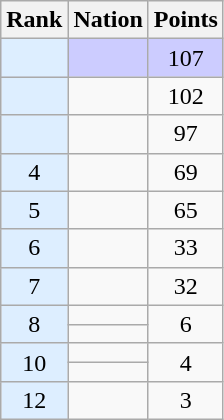<table class="wikitable sortable" style="text-align:center">
<tr>
<th>Rank</th>
<th>Nation</th>
<th>Points</th>
</tr>
<tr style="background-color:#ccccff">
<td bgcolor = DDEEFF></td>
<td align=left></td>
<td>107</td>
</tr>
<tr>
<td bgcolor = DDEEFF></td>
<td align=left></td>
<td>102</td>
</tr>
<tr>
<td bgcolor = DDEEFF></td>
<td align=left></td>
<td>97</td>
</tr>
<tr>
<td bgcolor = DDEEFF>4</td>
<td align=left></td>
<td>69</td>
</tr>
<tr>
<td bgcolor = DDEEFF>5</td>
<td align=left></td>
<td>65</td>
</tr>
<tr>
<td bgcolor = DDEEFF>6</td>
<td align=left></td>
<td>33</td>
</tr>
<tr>
<td bgcolor = DDEEFF>7</td>
<td align=left></td>
<td>32</td>
</tr>
<tr>
<td rowspan=2 bgcolor = DDEEFF>8</td>
<td align=left></td>
<td rowspan=2>6</td>
</tr>
<tr>
<td align=left></td>
</tr>
<tr>
<td rowspan=2 bgcolor = DDEEFF>10</td>
<td align=left></td>
<td rowspan=2>4</td>
</tr>
<tr>
<td align=left></td>
</tr>
<tr>
<td bgcolor = DDEEFF>12</td>
<td align=left></td>
<td>3</td>
</tr>
</table>
